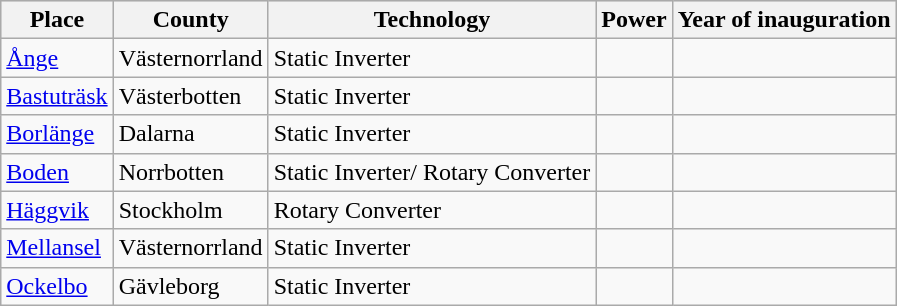<table class="wikitable sortable" style=" ">
<tr bgcolor="#dfdfdf">
<th>Place</th>
<th>County</th>
<th>Technology</th>
<th>Power</th>
<th>Year of inauguration</th>
</tr>
<tr>
<td><a href='#'>Ånge</a></td>
<td>Västernorrland</td>
<td>Static Inverter</td>
<td></td>
<td></td>
</tr>
<tr>
<td><a href='#'>Bastuträsk</a></td>
<td>Västerbotten</td>
<td>Static Inverter</td>
<td></td>
<td></td>
</tr>
<tr>
<td><a href='#'>Borlänge</a></td>
<td>Dalarna</td>
<td>Static Inverter</td>
<td></td>
<td></td>
</tr>
<tr>
<td><a href='#'>Boden</a></td>
<td>Norrbotten</td>
<td>Static Inverter/ Rotary Converter</td>
<td></td>
<td></td>
</tr>
<tr>
<td><a href='#'>Häggvik</a></td>
<td>Stockholm</td>
<td>Rotary Converter</td>
<td></td>
<td></td>
</tr>
<tr>
<td><a href='#'>Mellansel</a></td>
<td>Västernorrland</td>
<td>Static Inverter</td>
<td></td>
<td></td>
</tr>
<tr>
<td><a href='#'>Ockelbo</a></td>
<td>Gävleborg</td>
<td>Static Inverter</td>
<td></td>
<td></td>
</tr>
</table>
